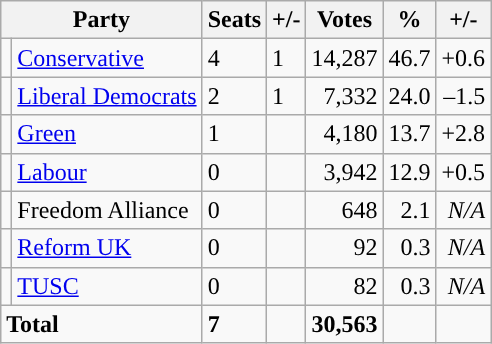<table class="wikitable sortable">
<tr>
<th colspan="2">Party</th>
<th>Seats</th>
<th>+/-</th>
<th>Votes</th>
<th>%</th>
<th>+/-</th>
</tr>
<tr>
<td style="background-color: "></td>
<td><a href='#'>Conservative</a></td>
<td>4</td>
<td> 1</td>
<td style="text-align:right;">14,287</td>
<td style="text-align:right;">46.7</td>
<td style="text-align:right;">+0.6</td>
</tr>
<tr>
<td style="background-color: "></td>
<td><a href='#'>Liberal Democrats</a></td>
<td>2</td>
<td> 1</td>
<td style="text-align:right;">7,332</td>
<td style="text-align:right;">24.0</td>
<td style="text-align:right;">–1.5</td>
</tr>
<tr>
<td style="background-color: "></td>
<td><a href='#'>Green</a></td>
<td>1</td>
<td></td>
<td style="text-align:right;">4,180</td>
<td style="text-align:right;">13.7</td>
<td style="text-align:right;">+2.8</td>
</tr>
<tr>
<td style="background-color: "></td>
<td><a href='#'>Labour</a></td>
<td>0</td>
<td></td>
<td style="text-align:right;">3,942</td>
<td style="text-align:right;">12.9</td>
<td style="text-align:right;">+0.5</td>
</tr>
<tr>
<td style="background-color: "></td>
<td>Freedom Alliance</td>
<td>0</td>
<td></td>
<td style="text-align:right;">648</td>
<td style="text-align:right;">2.1</td>
<td style="text-align:right;"><em>N/A</em></td>
</tr>
<tr>
<td style="background-color: "></td>
<td><a href='#'>Reform UK</a></td>
<td>0</td>
<td></td>
<td style="text-align:right;">92</td>
<td style="text-align:right;">0.3</td>
<td style="text-align:right;"><em>N/A</em></td>
</tr>
<tr>
<td style="background-color: "></td>
<td><a href='#'>TUSC</a></td>
<td>0</td>
<td></td>
<td style="text-align:right;">82</td>
<td style="text-align:right;">0.3</td>
<td style="text-align:right;"><em>N/A</em></td>
</tr>
<tr>
<td colspan="2"><strong>Total</strong></td>
<td><strong>7</strong></td>
<td></td>
<td style="text-align:right;"><strong>30,563</strong></td>
<td style="text-align:right;"></td>
<td style="text-align:right;"></td>
</tr>
</table>
